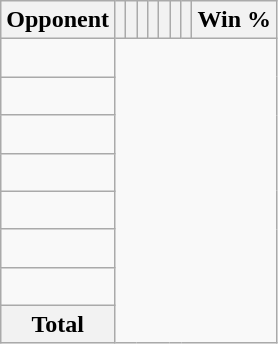<table class="wikitable sortable collapsible collapsed" style="text-align: center;">
<tr>
<th>Opponent</th>
<th></th>
<th></th>
<th></th>
<th></th>
<th></th>
<th></th>
<th></th>
<th>Win %</th>
</tr>
<tr>
<td align="left"><br></td>
</tr>
<tr>
<td align="left"><br></td>
</tr>
<tr>
<td align="left"><br></td>
</tr>
<tr>
<td align="left"><br></td>
</tr>
<tr>
<td align="left"><br></td>
</tr>
<tr>
<td align="left"><br></td>
</tr>
<tr>
<td align="left"><br></td>
</tr>
<tr class="sortbottom">
<th>Total<br></th>
</tr>
</table>
